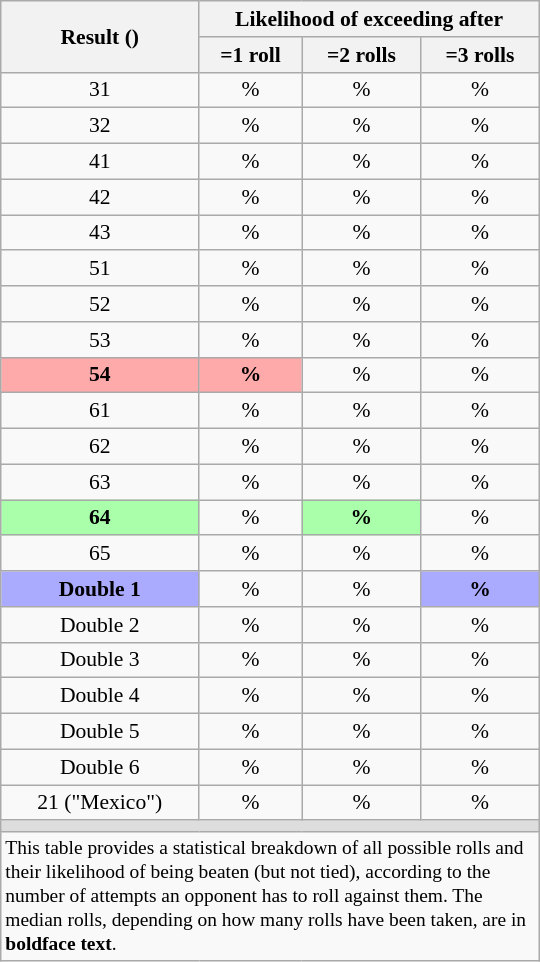<table class="wikitable sortable floatright" style="font-size:90%;text-align:center;width:25em">
<tr>
<th rowspan=2 class="unsortable">Result ()</th>
<th colspan=3>Likelihood of exceeding  after</th>
</tr>
<tr>
<th>=1 roll</th>
<th>=2 rolls</th>
<th>=3 rolls</th>
</tr>
<tr>
<td>31</td>
<td>%</td>
<td>%</td>
<td>%</td>
</tr>
<tr>
<td>32</td>
<td>%</td>
<td>%</td>
<td>%</td>
</tr>
<tr>
<td>41</td>
<td>%</td>
<td>%</td>
<td>%</td>
</tr>
<tr>
<td>42</td>
<td>%</td>
<td>%</td>
<td>%</td>
</tr>
<tr>
<td>43</td>
<td>%</td>
<td>%</td>
<td>%</td>
</tr>
<tr>
<td>51</td>
<td>%</td>
<td>%</td>
<td>%</td>
</tr>
<tr>
<td>52</td>
<td>%</td>
<td>%</td>
<td>%</td>
</tr>
<tr>
<td>53</td>
<td>%</td>
<td>%</td>
<td>%</td>
</tr>
<tr>
<td style="background:#faa;"><strong>54</strong></td>
<td style="background:#faa;"><strong>%</strong></td>
<td>%</td>
<td>%</td>
</tr>
<tr>
<td>61</td>
<td>%</td>
<td>%</td>
<td>%</td>
</tr>
<tr>
<td>62</td>
<td>%</td>
<td>%</td>
<td>%</td>
</tr>
<tr>
<td>63</td>
<td>%</td>
<td>%</td>
<td>%</td>
</tr>
<tr>
<td style="background:#afa;"><strong>64</strong></td>
<td>%</td>
<td style="background:#afa;"><strong>%</strong></td>
<td>%</td>
</tr>
<tr>
<td>65</td>
<td>%</td>
<td>%</td>
<td>%</td>
</tr>
<tr>
<td style="background:#aaf;"><strong>Double 1</strong></td>
<td>%</td>
<td>%</td>
<td style="background:#aaf;"><strong>%</strong></td>
</tr>
<tr>
<td>Double 2</td>
<td>%</td>
<td>%</td>
<td>%</td>
</tr>
<tr>
<td>Double 3</td>
<td>%</td>
<td>%</td>
<td>%</td>
</tr>
<tr>
<td>Double 4</td>
<td>%</td>
<td>%</td>
<td>%</td>
</tr>
<tr>
<td>Double 5</td>
<td>%</td>
<td>%</td>
<td>%</td>
</tr>
<tr>
<td>Double 6</td>
<td>%</td>
<td>%</td>
<td>%</td>
</tr>
<tr>
<td>21 ("Mexico")</td>
<td>%</td>
<td>%</td>
<td>%</td>
</tr>
<tr>
<td colspan=4 style="background:#ddd;font-size:10%"> </td>
</tr>
<tr>
<td colspan=4 style="text-align:left;font-size:90%">This table provides a statistical breakdown of all possible rolls and their likelihood of being beaten (but not tied), according to the number of attempts an opponent has to roll against them. The median rolls, depending on how many rolls have been taken, are in <strong>boldface text</strong>.</td>
</tr>
</table>
